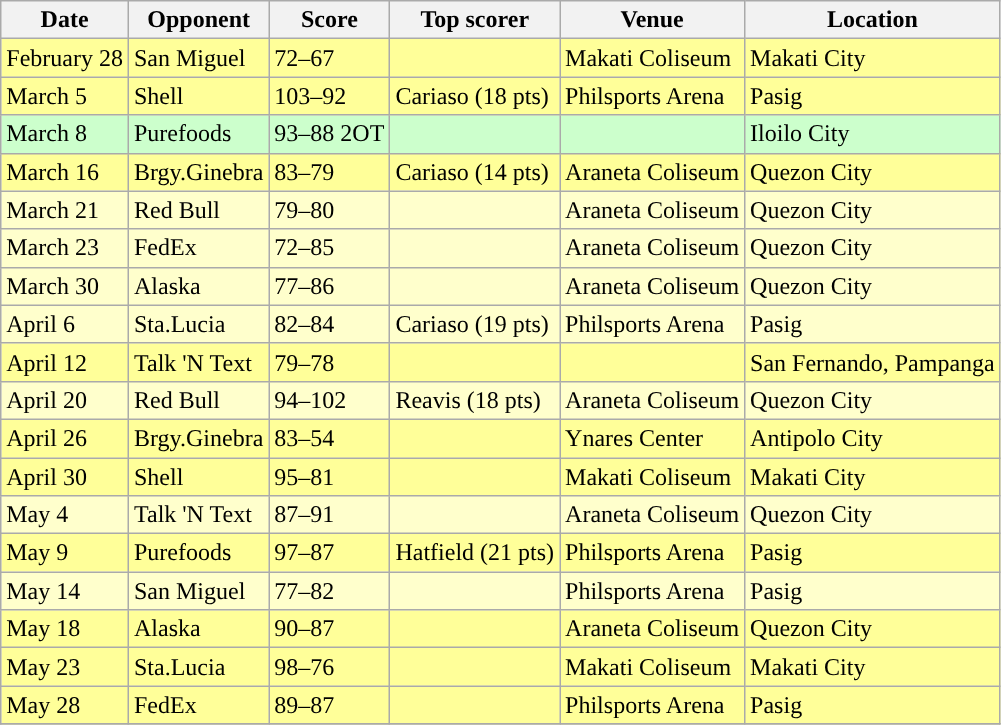<table class="wikitable sortable sortable">
<tr>
<th>Date</th>
<th>Opponent</th>
<th>Score</th>
<th>Top scorer</th>
<th>Venue</th>
<th>Location</th>
</tr>
<tr bgcolor=#FFFF99>
<td>February 28</td>
<td>San Miguel</td>
<td>72–67</td>
<td></td>
<td>Makati Coliseum</td>
<td>Makati City</td>
</tr>
<tr bgcolor=#FFFF99>
<td>March 5</td>
<td>Shell</td>
<td>103–92</td>
<td>Cariaso (18 pts)</td>
<td>Philsports Arena</td>
<td>Pasig</td>
</tr>
<tr bgcolor=#ccffcc>
<td>March 8</td>
<td>Purefoods</td>
<td>93–88 2OT</td>
<td></td>
<td></td>
<td>Iloilo City</td>
</tr>
<tr bgcolor=#FFFF99>
<td>March 16</td>
<td>Brgy.Ginebra</td>
<td>83–79</td>
<td>Cariaso (14 pts)</td>
<td>Araneta Coliseum</td>
<td>Quezon City</td>
</tr>
<tr bgcolor=#FFFFCC>
<td>March 21</td>
<td>Red Bull</td>
<td>79–80</td>
<td></td>
<td>Araneta Coliseum</td>
<td>Quezon City</td>
</tr>
<tr bgcolor=#FFFFCC>
<td>March 23</td>
<td>FedEx</td>
<td>72–85</td>
<td></td>
<td>Araneta Coliseum</td>
<td>Quezon City</td>
</tr>
<tr bgcolor=#FFFFCC>
<td>March 30</td>
<td>Alaska</td>
<td>77–86</td>
<td></td>
<td>Araneta Coliseum</td>
<td>Quezon City</td>
</tr>
<tr bgcolor=#FFFFCC>
<td>April 6</td>
<td>Sta.Lucia</td>
<td>82–84</td>
<td>Cariaso (19 pts)</td>
<td>Philsports Arena</td>
<td>Pasig</td>
</tr>
<tr bgcolor=#FFFF99>
<td>April 12</td>
<td>Talk 'N Text</td>
<td>79–78</td>
<td></td>
<td></td>
<td>San Fernando, Pampanga</td>
</tr>
<tr bgcolor=#FFFFCC>
<td>April 20</td>
<td>Red Bull</td>
<td>94–102</td>
<td>Reavis (18 pts)</td>
<td>Araneta Coliseum</td>
<td>Quezon City</td>
</tr>
<tr bgcolor=#FFFF99>
<td>April 26</td>
<td>Brgy.Ginebra</td>
<td>83–54</td>
<td></td>
<td>Ynares Center</td>
<td>Antipolo City</td>
</tr>
<tr bgcolor=#FFFF99>
<td>April 30</td>
<td>Shell</td>
<td>95–81</td>
<td></td>
<td>Makati Coliseum</td>
<td>Makati City</td>
</tr>
<tr bgcolor=#FFFFCC>
<td>May 4</td>
<td>Talk 'N Text</td>
<td>87–91</td>
<td></td>
<td>Araneta Coliseum</td>
<td>Quezon City</td>
</tr>
<tr bgcolor=#FFFF99>
<td>May 9</td>
<td>Purefoods</td>
<td>97–87</td>
<td>Hatfield (21 pts)</td>
<td>Philsports Arena</td>
<td>Pasig</td>
</tr>
<tr bgcolor=#FFFFCC>
<td>May 14</td>
<td>San Miguel</td>
<td>77–82</td>
<td></td>
<td>Philsports Arena</td>
<td>Pasig</td>
</tr>
<tr bgcolor=#FFFF99>
<td>May 18</td>
<td>Alaska</td>
<td>90–87</td>
<td></td>
<td>Araneta Coliseum</td>
<td>Quezon City</td>
</tr>
<tr bgcolor=#FFFF99>
<td>May 23</td>
<td>Sta.Lucia</td>
<td>98–76</td>
<td></td>
<td>Makati Coliseum</td>
<td>Makati City</td>
</tr>
<tr bgcolor=#FFFF99>
<td>May 28</td>
<td>FedEx</td>
<td>89–87</td>
<td></td>
<td>Philsports Arena</td>
<td>Pasig</td>
</tr>
<tr>
</tr>
</table>
